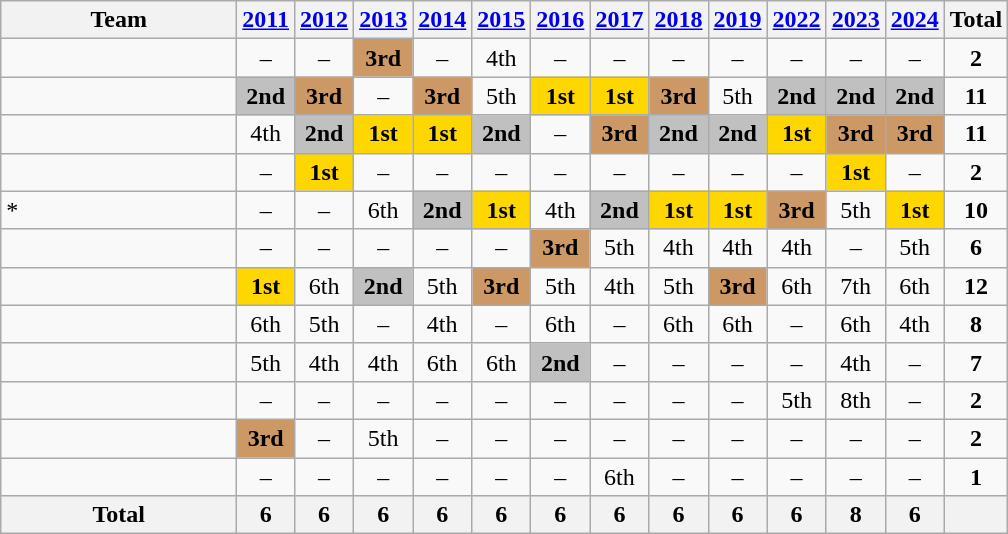<table class=wikitable style="text-align:center">
<tr>
<th style="width: 150px;">Team</th>
<th><a href='#'>2011</a></th>
<th><a href='#'>2012</a></th>
<th><a href='#'>2013</a></th>
<th><a href='#'>2014</a></th>
<th><a href='#'>2015</a></th>
<th><a href='#'>2016</a></th>
<th><a href='#'>2017</a></th>
<th><a href='#'>2018</a></th>
<th><a href='#'>2019</a></th>
<th><a href='#'>2022</a></th>
<th><a href='#'>2023</a></th>
<th><a href='#'>2024</a></th>
<th>Total</th>
</tr>
<tr>
<td align=left></td>
<td>–</td>
<td>–</td>
<td bgcolor=#cc9966><strong>3rd</strong></td>
<td>–</td>
<td>4th</td>
<td>–</td>
<td>–</td>
<td>–</td>
<td>–</td>
<td>–</td>
<td>–</td>
<td>–</td>
<td><strong>2</strong></td>
</tr>
<tr>
<td align=left></td>
<td bgcolor=silver><strong>2nd</strong></td>
<td bgcolor=#cc9966><strong>3rd</strong></td>
<td>–</td>
<td bgcolor=#cc9966><strong>3rd</strong></td>
<td>5th</td>
<td bgcolor=gold><strong>1st</strong></td>
<td bgcolor=gold><strong>1st</strong></td>
<td bgcolor=#cc9966><strong>3rd</strong></td>
<td>5th</td>
<td bgcolor=silver><strong>2nd</strong></td>
<td bgcolor=silver><strong>2nd</strong></td>
<td bgcolor=silver><strong>2nd</strong></td>
<td><strong>11</strong></td>
</tr>
<tr>
<td align=left></td>
<td>4th</td>
<td bgcolor=silver><strong>2nd</strong></td>
<td bgcolor=gold><strong>1st</strong></td>
<td bgcolor=gold><strong>1st</strong></td>
<td bgcolor=silver><strong>2nd</strong></td>
<td>–</td>
<td bgcolor=#cc9966><strong>3rd</strong></td>
<td bgcolor=silver><strong>2nd</strong></td>
<td bgcolor=silver><strong>2nd</strong></td>
<td bgcolor=gold><strong>1st</strong></td>
<td bgcolor=#cc9966><strong>3rd</strong></td>
<td bgcolor=#cc9966><strong>3rd</strong></td>
<td><strong>11</strong></td>
</tr>
<tr>
<td align=left></td>
<td>–</td>
<td bgcolor=gold><strong>1st</strong></td>
<td>–</td>
<td>–</td>
<td>–</td>
<td>–</td>
<td>–</td>
<td>–</td>
<td>–</td>
<td>–</td>
<td bgcolor=gold><strong>1st</strong></td>
<td>–</td>
<td><strong>2</strong></td>
</tr>
<tr>
<td align=left>*</td>
<td>–</td>
<td>–</td>
<td>6th</td>
<td bgcolor=silver><strong>2nd</strong></td>
<td bgcolor=gold><strong>1st</strong></td>
<td>4th</td>
<td bgcolor=silver><strong>2nd</strong></td>
<td bgcolor=gold><strong>1st</strong></td>
<td bgcolor=gold><strong>1st</strong></td>
<td bgcolor=#cc9966><strong>3rd</strong></td>
<td>5th</td>
<td bgcolor=gold><strong>1st</strong></td>
<td><strong>10</strong></td>
</tr>
<tr>
<td align=left></td>
<td>–</td>
<td>–</td>
<td>–</td>
<td>–</td>
<td>–</td>
<td bgcolor=#cc9966><strong>3rd</strong></td>
<td>5th</td>
<td>4th</td>
<td>4th</td>
<td>4th</td>
<td>–</td>
<td>5th</td>
<td><strong>6</strong></td>
</tr>
<tr>
<td align=left></td>
<td bgcolor=gold><strong>1st</strong></td>
<td>6th</td>
<td bgcolor=silver><strong>2nd</strong></td>
<td>5th</td>
<td bgcolor=#cc9966><strong>3rd</strong></td>
<td>5th</td>
<td>4th</td>
<td>5th</td>
<td bgcolor=#cc9966><strong>3rd</strong></td>
<td>6th</td>
<td>7th</td>
<td>6th</td>
<td><strong>12</strong></td>
</tr>
<tr>
<td align=left></td>
<td>6th</td>
<td>5th</td>
<td>–</td>
<td>4th</td>
<td>–</td>
<td>6th</td>
<td>–</td>
<td>6th</td>
<td>6th</td>
<td>–</td>
<td>6th</td>
<td>4th</td>
<td><strong>8</strong></td>
</tr>
<tr>
<td align=left></td>
<td>5th</td>
<td>4th</td>
<td>4th</td>
<td>6th</td>
<td>6th</td>
<td bgcolor=silver><strong>2nd</strong></td>
<td>–</td>
<td>–</td>
<td>–</td>
<td>–</td>
<td>4th</td>
<td>–</td>
<td><strong>7</strong></td>
</tr>
<tr>
<td align=left></td>
<td>–</td>
<td>–</td>
<td>–</td>
<td>–</td>
<td>–</td>
<td>–</td>
<td>–</td>
<td>–</td>
<td>–</td>
<td>5th</td>
<td>8th</td>
<td>–</td>
<td><strong>2</strong></td>
</tr>
<tr>
<td align=left></td>
<td bgcolor=#cc9966><strong>3rd</strong></td>
<td>–</td>
<td>5th</td>
<td>–</td>
<td>–</td>
<td>–</td>
<td>–</td>
<td>–</td>
<td>–</td>
<td>–</td>
<td>–</td>
<td>–</td>
<td><strong>2</strong></td>
</tr>
<tr>
<td align=left></td>
<td>–</td>
<td>–</td>
<td>–</td>
<td>–</td>
<td>–</td>
<td>–</td>
<td>6th</td>
<td>–</td>
<td>–</td>
<td>–</td>
<td>–</td>
<td>–</td>
<td><strong>1</strong></td>
</tr>
<tr>
<th>Total</th>
<th>6</th>
<th>6</th>
<th>6</th>
<th>6</th>
<th>6</th>
<th>6</th>
<th>6</th>
<th>6</th>
<th>6</th>
<th>6</th>
<th>8</th>
<th>6</th>
<th></th>
</tr>
</table>
